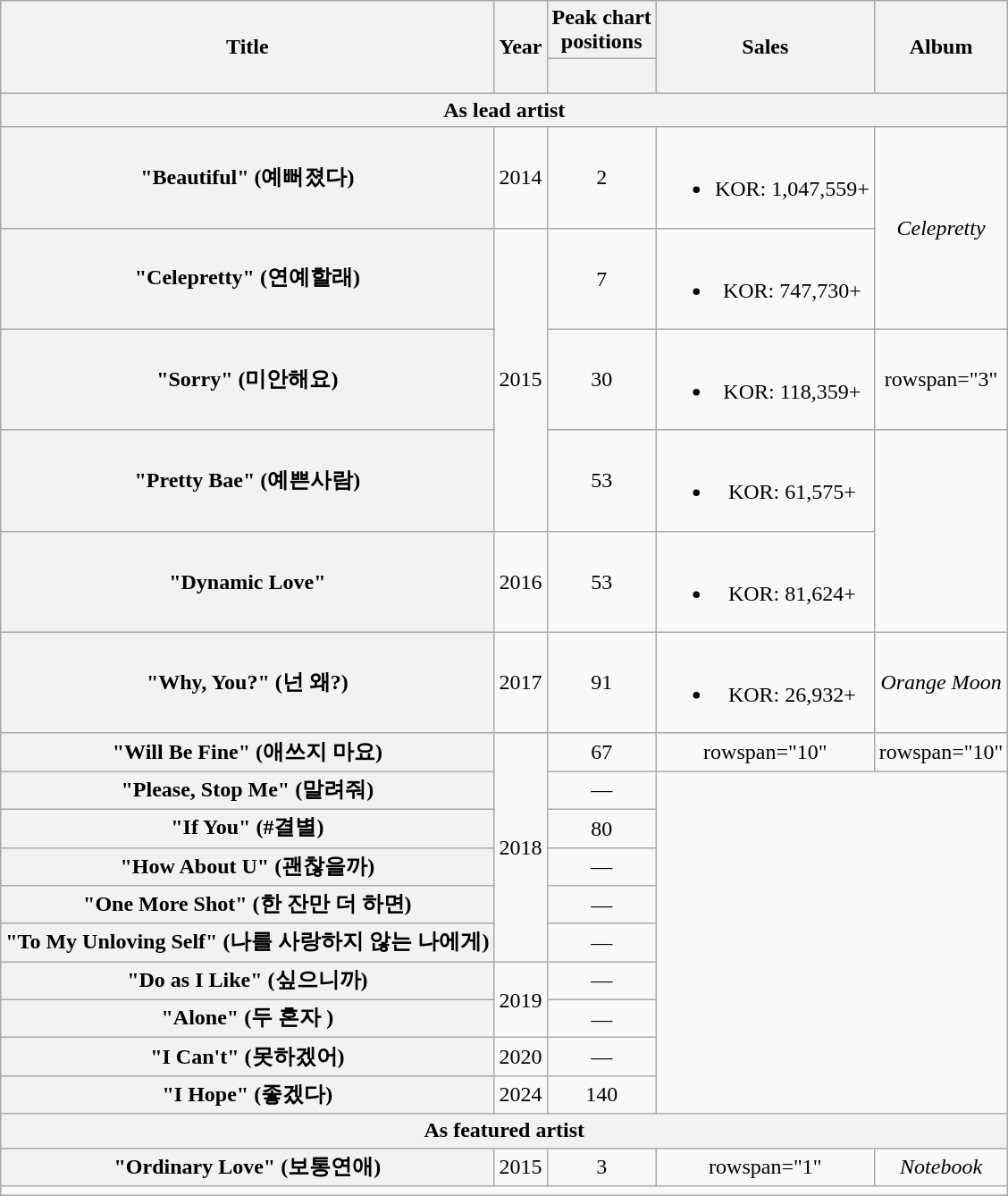<table class="wikitable plainrowheaders" style="text-align:center">
<tr>
<th scope="col" rowspan="2">Title</th>
<th scope="col" rowspan="2">Year</th>
<th scope="col" colspan="1">Peak chart<br>positions</th>
<th scope="col" rowspan="2">Sales</th>
<th scope="col" rowspan="2">Album</th>
</tr>
<tr>
<th><br></th>
</tr>
<tr>
<th colspan="5">As lead artist</th>
</tr>
<tr>
<th scope="row">"Beautiful" (예뻐졌다)<br></th>
<td>2014</td>
<td>2</td>
<td><br><ul><li>KOR: 1,047,559+</li></ul></td>
<td rowspan="2"><em>Celepretty</em></td>
</tr>
<tr>
<th scope="row">"Celepretty" (연예할래)</th>
<td rowspan="3">2015</td>
<td>7</td>
<td><br><ul><li>KOR: 747,730+</li></ul></td>
</tr>
<tr>
<th scope="row">"Sorry" (미안해요)</th>
<td>30</td>
<td><br><ul><li>KOR: 118,359+</li></ul></td>
<td>rowspan="3" </td>
</tr>
<tr>
<th scope="row">"Pretty Bae" (예쁜사람)<br></th>
<td>53</td>
<td><br><ul><li>KOR: 61,575+</li></ul></td>
</tr>
<tr>
<th scope="row">"Dynamic Love"</th>
<td>2016</td>
<td>53</td>
<td><br><ul><li>KOR: 81,624+</li></ul></td>
</tr>
<tr>
<th scope="row">"Why, You?" (넌 왜?)<br></th>
<td>2017</td>
<td>91</td>
<td><br><ul><li>KOR: 26,932+</li></ul></td>
<td><em>Orange Moon</em></td>
</tr>
<tr>
<th scope="row">"Will Be Fine" (애쓰지 마요)</th>
<td rowspan="6">2018</td>
<td>67</td>
<td>rowspan="10" </td>
<td>rowspan="10" </td>
</tr>
<tr>
<th scope="row">"Please, Stop Me" (말려줘)<br></th>
<td>—</td>
</tr>
<tr>
<th scope="row">"If You" (#결별)<br></th>
<td>80</td>
</tr>
<tr>
<th scope="row">"How About U" (괜찮을까)</th>
<td>—</td>
</tr>
<tr>
<th scope="row">"One More Shot" (한 잔만 더 하면)</th>
<td>—</td>
</tr>
<tr>
<th scope="row">"To My Unloving Self" (나를 사랑하지 않는 나에게)</th>
<td>—</td>
</tr>
<tr>
<th scope="row">"Do as I Like" (싶으니까)</th>
<td rowspan="2">2019</td>
<td>—</td>
</tr>
<tr>
<th scope="row">"Alone" (두 혼자 )<br></th>
<td>—</td>
</tr>
<tr>
<th scope="row">"I Can't" (못하겠어)</th>
<td>2020</td>
<td>—</td>
</tr>
<tr>
<th scope="row">"I Hope" (좋겠다)<br></th>
<td>2024</td>
<td>140</td>
</tr>
<tr>
<th colspan="5">As featured artist</th>
</tr>
<tr>
<th scope="row">"Ordinary Love" (보통연애)<br></th>
<td>2015</td>
<td>3</td>
<td>rowspan="1" </td>
<td><em>Notebook</em></td>
</tr>
<tr>
<td colspan="5"></td>
</tr>
</table>
